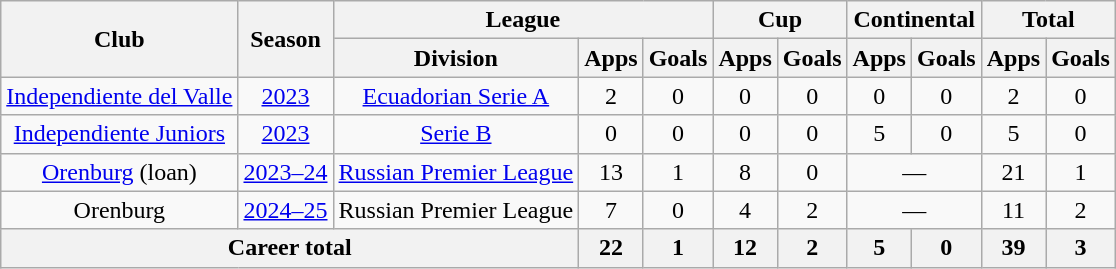<table class="wikitable" style="text-align: center;">
<tr>
<th rowspan=2>Club</th>
<th rowspan=2>Season</th>
<th colspan=3>League</th>
<th colspan=2>Cup</th>
<th colspan=2>Continental</th>
<th colspan=2>Total</th>
</tr>
<tr>
<th>Division</th>
<th>Apps</th>
<th>Goals</th>
<th>Apps</th>
<th>Goals</th>
<th>Apps</th>
<th>Goals</th>
<th>Apps</th>
<th>Goals</th>
</tr>
<tr>
<td><a href='#'>Independiente del Valle</a></td>
<td><a href='#'>2023</a></td>
<td><a href='#'>Ecuadorian Serie A</a></td>
<td>2</td>
<td>0</td>
<td>0</td>
<td>0</td>
<td>0</td>
<td>0</td>
<td>2</td>
<td>0</td>
</tr>
<tr>
<td><a href='#'>Independiente Juniors</a></td>
<td><a href='#'>2023</a></td>
<td><a href='#'>Serie B</a></td>
<td>0</td>
<td>0</td>
<td>0</td>
<td>0</td>
<td>5</td>
<td>0</td>
<td>5</td>
<td>0</td>
</tr>
<tr>
<td><a href='#'>Orenburg</a> (loan)</td>
<td><a href='#'>2023–24</a></td>
<td><a href='#'>Russian Premier League</a></td>
<td>13</td>
<td>1</td>
<td>8</td>
<td>0</td>
<td colspan="2">—</td>
<td>21</td>
<td>1</td>
</tr>
<tr>
<td>Orenburg</td>
<td><a href='#'>2024–25</a></td>
<td>Russian Premier League</td>
<td>7</td>
<td>0</td>
<td>4</td>
<td>2</td>
<td colspan="2">—</td>
<td>11</td>
<td>2</td>
</tr>
<tr>
<th colspan="3">Career total</th>
<th>22</th>
<th>1</th>
<th>12</th>
<th>2</th>
<th>5</th>
<th>0</th>
<th>39</th>
<th>3</th>
</tr>
</table>
